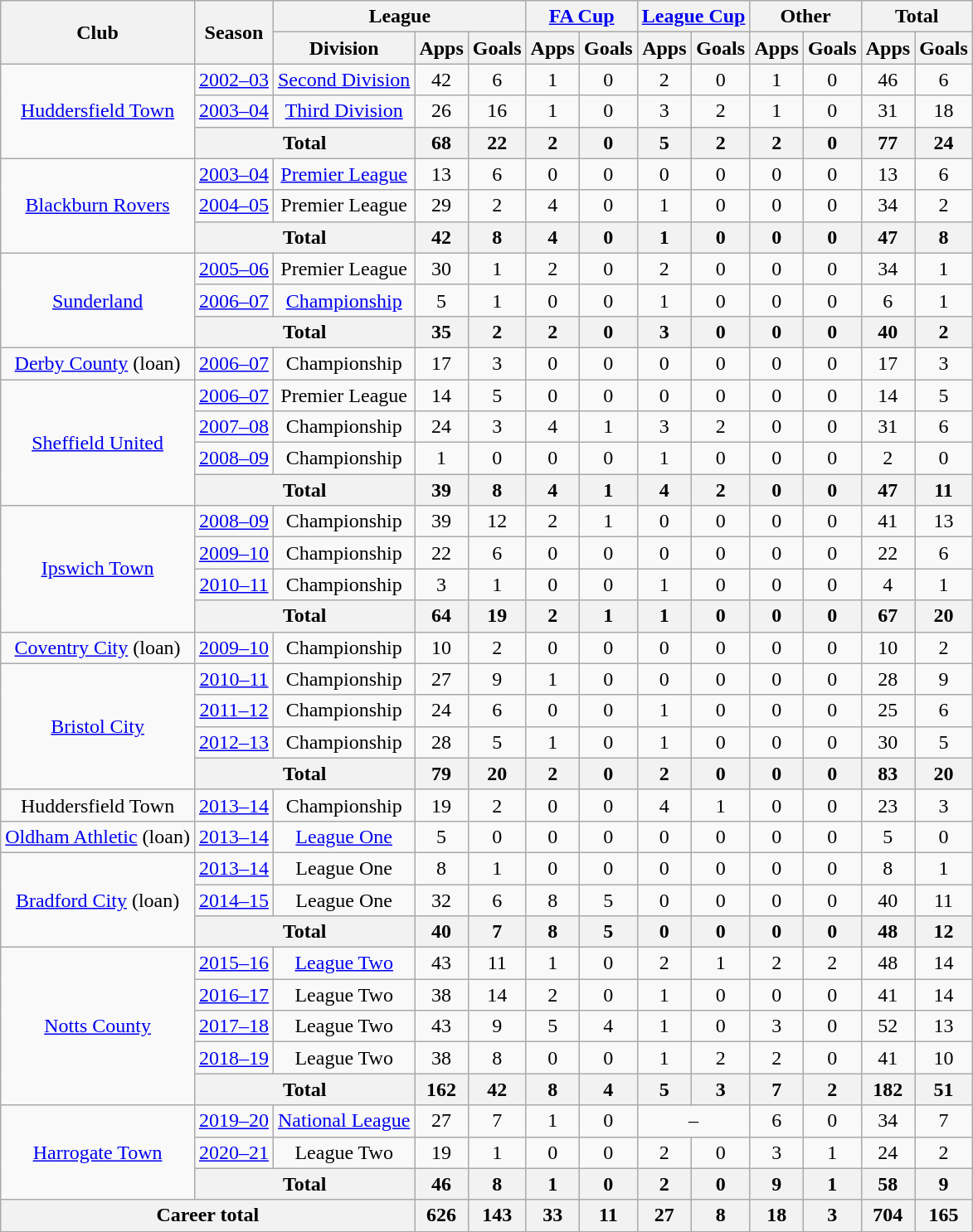<table class="wikitable" style="text-align:center">
<tr>
<th rowspan="2">Club</th>
<th rowspan="2">Season</th>
<th colspan="3">League</th>
<th colspan="2"><a href='#'>FA Cup</a></th>
<th colspan="2"><a href='#'>League Cup</a></th>
<th colspan="2">Other</th>
<th colspan="2">Total</th>
</tr>
<tr>
<th>Division</th>
<th>Apps</th>
<th>Goals</th>
<th>Apps</th>
<th>Goals</th>
<th>Apps</th>
<th>Goals</th>
<th>Apps</th>
<th>Goals</th>
<th>Apps</th>
<th>Goals</th>
</tr>
<tr>
<td rowspan="3"><a href='#'>Huddersfield Town</a></td>
<td><a href='#'>2002–03</a></td>
<td><a href='#'>Second Division</a></td>
<td>42</td>
<td>6</td>
<td>1</td>
<td>0</td>
<td>2</td>
<td>0</td>
<td>1</td>
<td>0</td>
<td>46</td>
<td>6</td>
</tr>
<tr>
<td><a href='#'>2003–04</a></td>
<td><a href='#'>Third Division</a></td>
<td>26</td>
<td>16</td>
<td>1</td>
<td>0</td>
<td>3</td>
<td>2</td>
<td>1</td>
<td>0</td>
<td>31</td>
<td>18</td>
</tr>
<tr>
<th colspan=2>Total</th>
<th>68</th>
<th>22</th>
<th>2</th>
<th>0</th>
<th>5</th>
<th>2</th>
<th>2</th>
<th>0</th>
<th>77</th>
<th>24</th>
</tr>
<tr>
<td rowspan="3"><a href='#'>Blackburn Rovers</a></td>
<td><a href='#'>2003–04</a></td>
<td><a href='#'>Premier League</a></td>
<td>13</td>
<td>6</td>
<td>0</td>
<td>0</td>
<td>0</td>
<td>0</td>
<td>0</td>
<td>0</td>
<td>13</td>
<td>6</td>
</tr>
<tr>
<td><a href='#'>2004–05</a></td>
<td>Premier League</td>
<td>29</td>
<td>2</td>
<td>4</td>
<td>0</td>
<td>1</td>
<td>0</td>
<td>0</td>
<td>0</td>
<td>34</td>
<td>2</td>
</tr>
<tr>
<th colspan="2">Total</th>
<th>42</th>
<th>8</th>
<th>4</th>
<th>0</th>
<th>1</th>
<th>0</th>
<th>0</th>
<th>0</th>
<th>47</th>
<th>8</th>
</tr>
<tr>
<td rowspan="3"><a href='#'>Sunderland</a></td>
<td><a href='#'>2005–06</a></td>
<td>Premier League</td>
<td>30</td>
<td>1</td>
<td>2</td>
<td>0</td>
<td>2</td>
<td>0</td>
<td>0</td>
<td>0</td>
<td>34</td>
<td>1</td>
</tr>
<tr>
<td><a href='#'>2006–07</a></td>
<td><a href='#'>Championship</a></td>
<td>5</td>
<td>1</td>
<td>0</td>
<td>0</td>
<td>1</td>
<td>0</td>
<td>0</td>
<td>0</td>
<td>6</td>
<td>1</td>
</tr>
<tr>
<th colspan=2>Total</th>
<th>35</th>
<th>2</th>
<th>2</th>
<th>0</th>
<th>3</th>
<th>0</th>
<th>0</th>
<th>0</th>
<th>40</th>
<th>2</th>
</tr>
<tr>
<td rowspan="1"><a href='#'>Derby County</a> (loan)</td>
<td><a href='#'>2006–07</a></td>
<td>Championship</td>
<td>17</td>
<td>3</td>
<td>0</td>
<td>0</td>
<td>0</td>
<td>0</td>
<td>0</td>
<td>0</td>
<td>17</td>
<td>3</td>
</tr>
<tr>
<td rowspan="4"><a href='#'>Sheffield United</a></td>
<td><a href='#'>2006–07</a></td>
<td>Premier League</td>
<td>14</td>
<td>5</td>
<td>0</td>
<td>0</td>
<td>0</td>
<td>0</td>
<td>0</td>
<td>0</td>
<td>14</td>
<td>5</td>
</tr>
<tr>
<td><a href='#'>2007–08</a></td>
<td>Championship</td>
<td>24</td>
<td>3</td>
<td>4</td>
<td>1</td>
<td>3</td>
<td>2</td>
<td>0</td>
<td>0</td>
<td>31</td>
<td>6</td>
</tr>
<tr>
<td><a href='#'>2008–09</a></td>
<td>Championship</td>
<td>1</td>
<td>0</td>
<td>0</td>
<td>0</td>
<td>1</td>
<td>0</td>
<td>0</td>
<td>0</td>
<td>2</td>
<td>0</td>
</tr>
<tr>
<th colspan=2>Total</th>
<th>39</th>
<th>8</th>
<th>4</th>
<th>1</th>
<th>4</th>
<th>2</th>
<th>0</th>
<th>0</th>
<th>47</th>
<th>11</th>
</tr>
<tr>
<td rowspan="4"><a href='#'>Ipswich Town</a></td>
<td><a href='#'>2008–09</a></td>
<td>Championship</td>
<td>39</td>
<td>12</td>
<td>2</td>
<td>1</td>
<td>0</td>
<td>0</td>
<td>0</td>
<td>0</td>
<td>41</td>
<td>13</td>
</tr>
<tr>
<td><a href='#'>2009–10</a></td>
<td>Championship</td>
<td>22</td>
<td>6</td>
<td>0</td>
<td>0</td>
<td>0</td>
<td>0</td>
<td>0</td>
<td>0</td>
<td>22</td>
<td>6</td>
</tr>
<tr>
<td><a href='#'>2010–11</a></td>
<td>Championship</td>
<td>3</td>
<td>1</td>
<td>0</td>
<td>0</td>
<td>1</td>
<td>0</td>
<td>0</td>
<td>0</td>
<td>4</td>
<td>1</td>
</tr>
<tr>
<th colspan=2>Total</th>
<th>64</th>
<th>19</th>
<th>2</th>
<th>1</th>
<th>1</th>
<th>0</th>
<th>0</th>
<th>0</th>
<th>67</th>
<th>20</th>
</tr>
<tr>
<td><a href='#'>Coventry City</a> (loan)</td>
<td><a href='#'>2009–10</a></td>
<td>Championship</td>
<td>10</td>
<td>2</td>
<td>0</td>
<td>0</td>
<td>0</td>
<td>0</td>
<td>0</td>
<td>0</td>
<td>10</td>
<td>2</td>
</tr>
<tr>
<td rowspan="4"><a href='#'>Bristol City</a></td>
<td><a href='#'>2010–11</a></td>
<td>Championship</td>
<td>27</td>
<td>9</td>
<td>1</td>
<td>0</td>
<td>0</td>
<td>0</td>
<td>0</td>
<td>0</td>
<td>28</td>
<td>9</td>
</tr>
<tr>
<td><a href='#'>2011–12</a></td>
<td>Championship</td>
<td>24</td>
<td>6</td>
<td>0</td>
<td>0</td>
<td>1</td>
<td>0</td>
<td>0</td>
<td>0</td>
<td>25</td>
<td>6</td>
</tr>
<tr>
<td><a href='#'>2012–13</a></td>
<td>Championship</td>
<td>28</td>
<td>5</td>
<td>1</td>
<td>0</td>
<td>1</td>
<td>0</td>
<td>0</td>
<td>0</td>
<td>30</td>
<td>5</td>
</tr>
<tr>
<th colspan=2>Total</th>
<th>79</th>
<th>20</th>
<th>2</th>
<th>0</th>
<th>2</th>
<th>0</th>
<th>0</th>
<th>0</th>
<th>83</th>
<th>20</th>
</tr>
<tr>
<td>Huddersfield Town</td>
<td><a href='#'>2013–14</a></td>
<td>Championship</td>
<td>19</td>
<td>2</td>
<td>0</td>
<td>0</td>
<td>4</td>
<td>1</td>
<td>0</td>
<td>0</td>
<td>23</td>
<td>3</td>
</tr>
<tr>
<td><a href='#'>Oldham Athletic</a> (loan)</td>
<td><a href='#'>2013–14</a></td>
<td><a href='#'>League One</a></td>
<td>5</td>
<td>0</td>
<td>0</td>
<td>0</td>
<td>0</td>
<td>0</td>
<td>0</td>
<td>0</td>
<td>5</td>
<td>0</td>
</tr>
<tr>
<td rowspan="3"><a href='#'>Bradford City</a> (loan)</td>
<td><a href='#'>2013–14</a></td>
<td>League One</td>
<td>8</td>
<td>1</td>
<td>0</td>
<td>0</td>
<td>0</td>
<td>0</td>
<td>0</td>
<td>0</td>
<td>8</td>
<td>1</td>
</tr>
<tr>
<td><a href='#'>2014–15</a></td>
<td>League One</td>
<td>32</td>
<td>6</td>
<td>8</td>
<td>5</td>
<td>0</td>
<td>0</td>
<td>0</td>
<td>0</td>
<td>40</td>
<td>11</td>
</tr>
<tr>
<th colspan="2">Total</th>
<th>40</th>
<th>7</th>
<th>8</th>
<th>5</th>
<th>0</th>
<th>0</th>
<th>0</th>
<th>0</th>
<th>48</th>
<th>12</th>
</tr>
<tr>
<td rowspan="5"><a href='#'>Notts County</a></td>
<td><a href='#'>2015–16</a></td>
<td><a href='#'>League Two</a></td>
<td>43</td>
<td>11</td>
<td>1</td>
<td>0</td>
<td>2</td>
<td>1</td>
<td>2</td>
<td>2</td>
<td>48</td>
<td>14</td>
</tr>
<tr>
<td><a href='#'>2016–17</a></td>
<td>League Two</td>
<td>38</td>
<td>14</td>
<td>2</td>
<td>0</td>
<td>1</td>
<td>0</td>
<td>0</td>
<td>0</td>
<td>41</td>
<td>14</td>
</tr>
<tr>
<td><a href='#'>2017–18</a></td>
<td>League Two</td>
<td>43</td>
<td>9</td>
<td>5</td>
<td>4</td>
<td>1</td>
<td>0</td>
<td>3</td>
<td>0</td>
<td>52</td>
<td>13</td>
</tr>
<tr>
<td><a href='#'>2018–19</a></td>
<td>League Two</td>
<td>38</td>
<td>8</td>
<td>0</td>
<td>0</td>
<td>1</td>
<td>2</td>
<td>2</td>
<td>0</td>
<td>41</td>
<td>10</td>
</tr>
<tr>
<th colspan="2">Total</th>
<th>162</th>
<th>42</th>
<th>8</th>
<th>4</th>
<th>5</th>
<th>3</th>
<th>7</th>
<th>2</th>
<th>182</th>
<th>51</th>
</tr>
<tr>
<td rowspan="3"><a href='#'>Harrogate Town</a></td>
<td><a href='#'>2019–20</a></td>
<td><a href='#'>National League</a></td>
<td>27</td>
<td>7</td>
<td>1</td>
<td>0</td>
<td colspan="2">–</td>
<td>6</td>
<td>0</td>
<td>34</td>
<td>7</td>
</tr>
<tr>
<td><a href='#'>2020–21</a></td>
<td>League Two</td>
<td>19</td>
<td>1</td>
<td>0</td>
<td>0</td>
<td>2</td>
<td>0</td>
<td>3</td>
<td>1</td>
<td>24</td>
<td>2</td>
</tr>
<tr>
<th colspan="2">Total</th>
<th>46</th>
<th>8</th>
<th>1</th>
<th>0</th>
<th>2</th>
<th>0</th>
<th>9</th>
<th>1</th>
<th>58</th>
<th>9</th>
</tr>
<tr>
<th colspan="3">Career total</th>
<th>626</th>
<th>143</th>
<th>33</th>
<th>11</th>
<th>27</th>
<th>8</th>
<th>18</th>
<th>3</th>
<th>704</th>
<th>165</th>
</tr>
</table>
